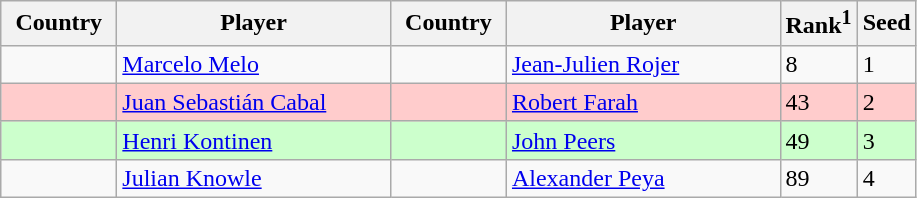<table class="sortable wikitable">
<tr>
<th width="70">Country</th>
<th width="175">Player</th>
<th width="70">Country</th>
<th width="175">Player</th>
<th>Rank<sup>1</sup></th>
<th>Seed</th>
</tr>
<tr>
<td></td>
<td><a href='#'>Marcelo Melo</a></td>
<td></td>
<td><a href='#'>Jean-Julien Rojer</a></td>
<td>8</td>
<td>1</td>
</tr>
<tr style="background:#fcc;">
<td></td>
<td><a href='#'>Juan Sebastián Cabal</a></td>
<td></td>
<td><a href='#'>Robert Farah</a></td>
<td>43</td>
<td>2</td>
</tr>
<tr style="background:#cfc;">
<td></td>
<td><a href='#'>Henri Kontinen</a></td>
<td></td>
<td><a href='#'>John Peers</a></td>
<td>49</td>
<td>3</td>
</tr>
<tr>
<td></td>
<td><a href='#'>Julian Knowle</a></td>
<td></td>
<td><a href='#'>Alexander Peya</a></td>
<td>89</td>
<td>4</td>
</tr>
</table>
